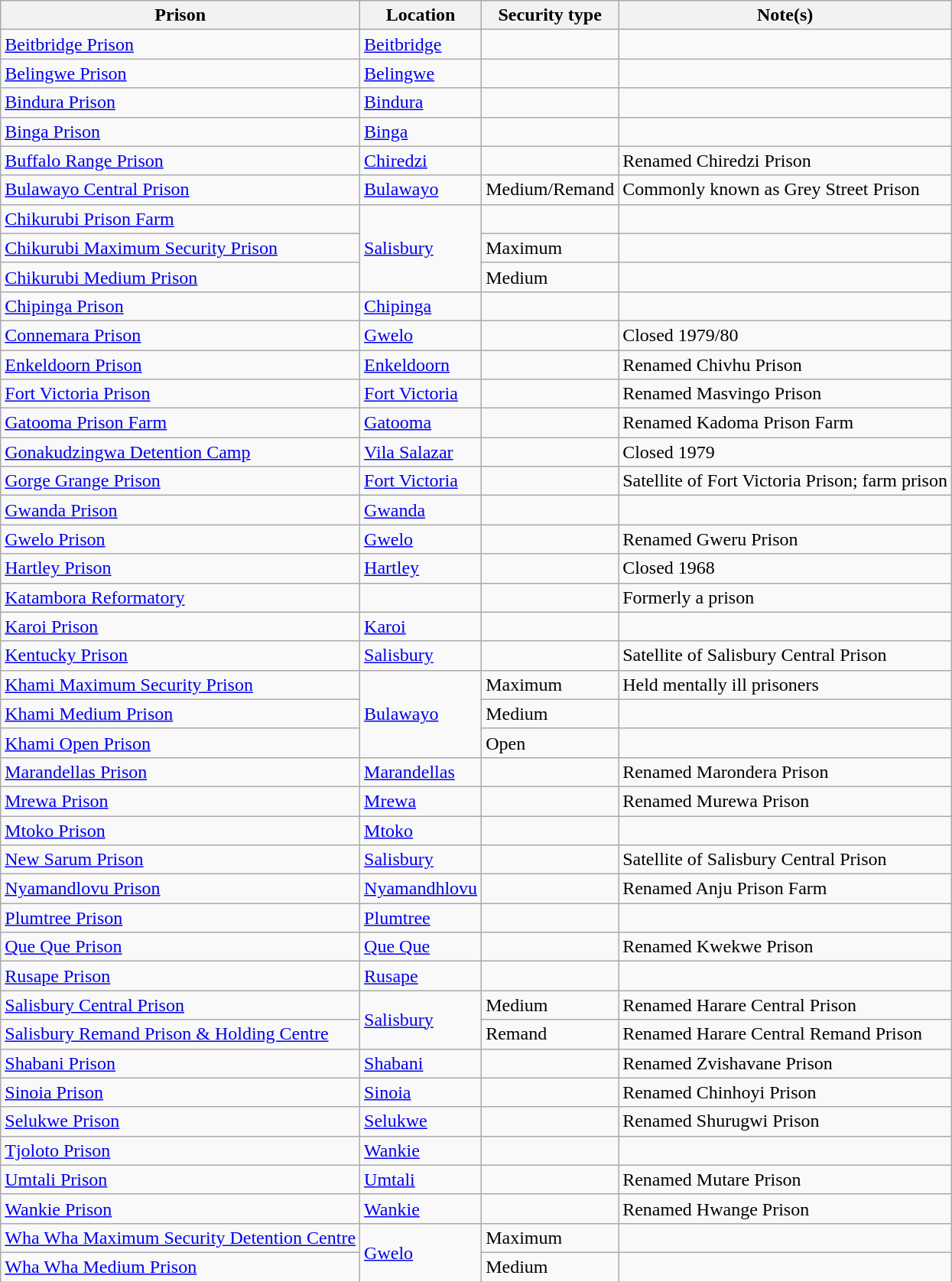<table class="wikitable">
<tr>
<th>Prison</th>
<th>Location</th>
<th>Security type</th>
<th>Note(s)</th>
</tr>
<tr>
<td><a href='#'>Beitbridge Prison</a></td>
<td><a href='#'>Beitbridge</a></td>
<td></td>
<td></td>
</tr>
<tr>
<td><a href='#'>Belingwe Prison</a></td>
<td><a href='#'>Belingwe</a></td>
<td></td>
<td></td>
</tr>
<tr>
<td><a href='#'>Bindura Prison</a></td>
<td><a href='#'>Bindura</a></td>
<td></td>
<td></td>
</tr>
<tr>
<td><a href='#'>Binga Prison</a></td>
<td><a href='#'>Binga</a></td>
<td></td>
<td></td>
</tr>
<tr>
<td><a href='#'>Buffalo Range Prison</a></td>
<td><a href='#'>Chiredzi</a></td>
<td></td>
<td>Renamed Chiredzi Prison</td>
</tr>
<tr>
<td><a href='#'>Bulawayo Central Prison</a></td>
<td><a href='#'>Bulawayo</a></td>
<td>Medium/Remand</td>
<td>Commonly known as Grey Street Prison</td>
</tr>
<tr>
<td><a href='#'>Chikurubi Prison Farm</a></td>
<td rowspan="3"><a href='#'>Salisbury</a></td>
<td></td>
<td></td>
</tr>
<tr>
<td><a href='#'>Chikurubi Maximum Security Prison</a></td>
<td>Maximum</td>
<td></td>
</tr>
<tr>
<td><a href='#'>Chikurubi Medium Prison</a></td>
<td>Medium</td>
<td></td>
</tr>
<tr>
<td><a href='#'>Chipinga Prison</a></td>
<td><a href='#'>Chipinga</a></td>
<td></td>
<td></td>
</tr>
<tr>
<td><a href='#'>Connemara Prison</a></td>
<td><a href='#'>Gwelo</a></td>
<td></td>
<td>Closed 1979/80</td>
</tr>
<tr>
<td><a href='#'>Enkeldoorn Prison</a></td>
<td><a href='#'>Enkeldoorn</a></td>
<td></td>
<td>Renamed Chivhu Prison</td>
</tr>
<tr>
<td><a href='#'>Fort Victoria Prison</a></td>
<td><a href='#'>Fort Victoria</a></td>
<td></td>
<td>Renamed Masvingo Prison</td>
</tr>
<tr>
<td><a href='#'>Gatooma Prison Farm</a></td>
<td><a href='#'>Gatooma</a></td>
<td></td>
<td>Renamed Kadoma Prison Farm</td>
</tr>
<tr>
<td><a href='#'>Gonakudzingwa Detention Camp</a></td>
<td><a href='#'>Vila Salazar</a></td>
<td></td>
<td>Closed 1979</td>
</tr>
<tr>
<td><a href='#'>Gorge Grange Prison</a></td>
<td><a href='#'>Fort Victoria</a></td>
<td></td>
<td>Satellite of Fort Victoria Prison; farm prison</td>
</tr>
<tr>
<td><a href='#'>Gwanda Prison</a></td>
<td><a href='#'>Gwanda</a></td>
<td></td>
<td></td>
</tr>
<tr>
<td><a href='#'>Gwelo Prison</a></td>
<td><a href='#'>Gwelo</a></td>
<td></td>
<td>Renamed Gweru Prison</td>
</tr>
<tr>
<td><a href='#'>Hartley Prison</a></td>
<td><a href='#'>Hartley</a></td>
<td></td>
<td>Closed 1968</td>
</tr>
<tr>
<td><a href='#'>Katambora Reformatory</a></td>
<td></td>
<td></td>
<td>Formerly a prison</td>
</tr>
<tr>
<td><a href='#'>Karoi Prison</a></td>
<td><a href='#'>Karoi</a></td>
<td></td>
<td></td>
</tr>
<tr>
<td><a href='#'>Kentucky Prison</a></td>
<td><a href='#'>Salisbury</a></td>
<td></td>
<td>Satellite of Salisbury Central Prison</td>
</tr>
<tr>
<td><a href='#'>Khami Maximum Security Prison</a></td>
<td rowspan="3"><a href='#'>Bulawayo</a></td>
<td>Maximum</td>
<td>Held mentally ill prisoners</td>
</tr>
<tr>
<td><a href='#'>Khami Medium Prison</a></td>
<td>Medium</td>
<td></td>
</tr>
<tr>
<td><a href='#'>Khami Open Prison</a></td>
<td>Open</td>
<td></td>
</tr>
<tr>
<td><a href='#'>Marandellas Prison</a></td>
<td><a href='#'>Marandellas</a></td>
<td></td>
<td>Renamed Marondera Prison</td>
</tr>
<tr>
<td><a href='#'>Mrewa Prison</a></td>
<td><a href='#'>Mrewa</a></td>
<td></td>
<td>Renamed Murewa Prison</td>
</tr>
<tr>
<td><a href='#'>Mtoko Prison</a></td>
<td><a href='#'>Mtoko</a></td>
<td></td>
<td></td>
</tr>
<tr>
<td><a href='#'>New Sarum Prison</a></td>
<td><a href='#'>Salisbury</a></td>
<td></td>
<td>Satellite of Salisbury Central Prison</td>
</tr>
<tr>
<td><a href='#'>Nyamandlovu Prison</a></td>
<td><a href='#'>Nyamandhlovu</a></td>
<td></td>
<td>Renamed Anju Prison Farm</td>
</tr>
<tr>
<td><a href='#'>Plumtree Prison</a></td>
<td><a href='#'>Plumtree</a></td>
<td></td>
<td></td>
</tr>
<tr>
<td><a href='#'>Que Que Prison</a></td>
<td><a href='#'>Que Que</a></td>
<td></td>
<td>Renamed Kwekwe Prison</td>
</tr>
<tr>
<td><a href='#'>Rusape Prison</a></td>
<td><a href='#'>Rusape</a></td>
<td></td>
<td></td>
</tr>
<tr>
<td><a href='#'>Salisbury Central Prison</a></td>
<td rowspan="2"><a href='#'>Salisbury</a></td>
<td>Medium </td>
<td>Renamed Harare Central Prison</td>
</tr>
<tr>
<td><a href='#'>Salisbury Remand Prison & Holding Centre</a></td>
<td>Remand</td>
<td>Renamed Harare Central Remand Prison</td>
</tr>
<tr>
<td><a href='#'>Shabani Prison</a></td>
<td><a href='#'>Shabani</a></td>
<td></td>
<td>Renamed Zvishavane Prison</td>
</tr>
<tr>
<td><a href='#'>Sinoia Prison</a></td>
<td><a href='#'>Sinoia</a></td>
<td></td>
<td>Renamed Chinhoyi Prison</td>
</tr>
<tr>
<td><a href='#'>Selukwe Prison</a></td>
<td><a href='#'>Selukwe</a></td>
<td></td>
<td>Renamed Shurugwi Prison</td>
</tr>
<tr>
<td><a href='#'>Tjoloto Prison</a></td>
<td><a href='#'>Wankie</a></td>
<td></td>
<td></td>
</tr>
<tr>
<td><a href='#'>Umtali Prison</a></td>
<td><a href='#'>Umtali</a></td>
<td></td>
<td>Renamed Mutare Prison</td>
</tr>
<tr>
<td><a href='#'>Wankie Prison</a></td>
<td><a href='#'>Wankie</a></td>
<td></td>
<td>Renamed Hwange Prison</td>
</tr>
<tr>
<td><a href='#'>Wha Wha Maximum Security Detention Centre</a></td>
<td rowspan="2"><a href='#'>Gwelo</a></td>
<td>Maximum</td>
<td></td>
</tr>
<tr>
<td><a href='#'>Wha Wha Medium Prison</a></td>
<td>Medium</td>
<td></td>
</tr>
</table>
